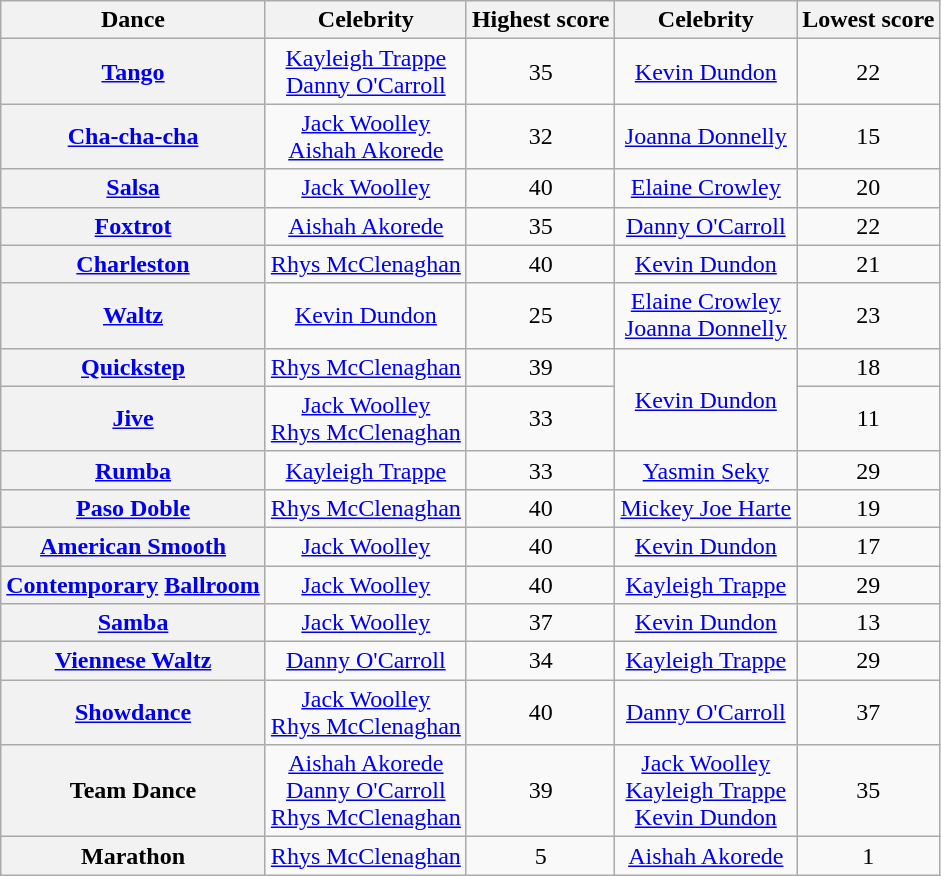<table class="wikitable sortable" style="text-align:center;">
<tr>
<th>Dance</th>
<th class="sortable">Celebrity</th>
<th>Highest score</th>
<th class="sortable">Celebrity</th>
<th>Lowest score</th>
</tr>
<tr>
<th><a href='#'>Tango</a></th>
<td><a href='#'>Kayleigh Trappe</a><br><a href='#'>Danny O'Carroll</a></td>
<td>35</td>
<td><a href='#'>Kevin Dundon</a></td>
<td>22</td>
</tr>
<tr>
<th><a href='#'>Cha-cha-cha</a></th>
<td><a href='#'>Jack Woolley</a><br><a href='#'>Aishah Akorede</a></td>
<td>32</td>
<td><a href='#'>Joanna Donnelly</a></td>
<td>15</td>
</tr>
<tr>
<th><a href='#'>Salsa</a></th>
<td><a href='#'>Jack Woolley</a></td>
<td>40</td>
<td><a href='#'>Elaine Crowley</a></td>
<td>20</td>
</tr>
<tr>
<th><a href='#'>Foxtrot</a></th>
<td><a href='#'>Aishah Akorede</a></td>
<td>35</td>
<td><a href='#'>Danny O'Carroll</a></td>
<td>22</td>
</tr>
<tr>
<th><a href='#'>Charleston</a></th>
<td><a href='#'>Rhys McClenaghan</a></td>
<td>40</td>
<td><a href='#'>Kevin Dundon</a></td>
<td>21</td>
</tr>
<tr>
<th><a href='#'>Waltz</a></th>
<td><a href='#'>Kevin Dundon</a></td>
<td>25</td>
<td><a href='#'>Elaine Crowley</a><br><a href='#'>Joanna Donnelly</a></td>
<td>23</td>
</tr>
<tr>
<th><a href='#'>Quickstep</a></th>
<td><a href='#'>Rhys McClenaghan</a></td>
<td>39</td>
<td rowspan="2"><a href='#'>Kevin Dundon</a></td>
<td>18</td>
</tr>
<tr>
<th><a href='#'>Jive</a></th>
<td><a href='#'>Jack Woolley</a><br><a href='#'>Rhys McClenaghan</a></td>
<td>33</td>
<td>11</td>
</tr>
<tr>
<th><a href='#'>Rumba</a></th>
<td><a href='#'>Kayleigh Trappe</a></td>
<td>33</td>
<td><a href='#'>Yasmin Seky</a></td>
<td>29</td>
</tr>
<tr>
<th><a href='#'>Paso Doble</a></th>
<td><a href='#'>Rhys McClenaghan</a></td>
<td>40</td>
<td><a href='#'>Mickey Joe Harte</a></td>
<td>19</td>
</tr>
<tr>
<th><a href='#'>American Smooth</a></th>
<td><a href='#'>Jack Woolley</a></td>
<td>40</td>
<td><a href='#'>Kevin Dundon</a></td>
<td>17</td>
</tr>
<tr>
<th><a href='#'>Contemporary</a> <a href='#'>Ballroom</a></th>
<td><a href='#'>Jack Woolley</a></td>
<td>40</td>
<td><a href='#'>Kayleigh Trappe</a></td>
<td>29</td>
</tr>
<tr>
<th><a href='#'>Samba</a></th>
<td><a href='#'>Jack Woolley</a></td>
<td>37</td>
<td><a href='#'>Kevin Dundon</a></td>
<td>13</td>
</tr>
<tr>
<th><a href='#'>Viennese Waltz</a></th>
<td><a href='#'>Danny O'Carroll</a></td>
<td>34</td>
<td><a href='#'>Kayleigh Trappe</a></td>
<td>29</td>
</tr>
<tr>
<th><a href='#'>Showdance</a></th>
<td><a href='#'>Jack Woolley</a><br><a href='#'>Rhys McClenaghan</a></td>
<td>40</td>
<td><a href='#'>Danny O'Carroll</a></td>
<td>37</td>
</tr>
<tr>
<th>Team Dance</th>
<td><a href='#'>Aishah Akorede</a><br><a href='#'>Danny O'Carroll</a><br><a href='#'>Rhys McClenaghan</a></td>
<td>39</td>
<td><a href='#'>Jack Woolley</a><br><a href='#'>Kayleigh Trappe</a><br><a href='#'>Kevin Dundon</a></td>
<td>35</td>
</tr>
<tr>
<th>Marathon</th>
<td><a href='#'>Rhys McClenaghan</a></td>
<td>5</td>
<td><a href='#'>Aishah Akorede</a></td>
<td>1</td>
</tr>
</table>
